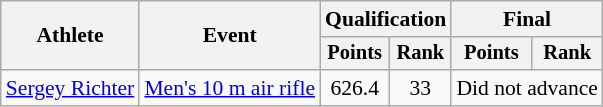<table class="wikitable" style="font-size:90%">
<tr>
<th rowspan="2">Athlete</th>
<th rowspan="2">Event</th>
<th colspan=2>Qualification</th>
<th colspan=2>Final</th>
</tr>
<tr style="font-size:95%">
<th>Points</th>
<th>Rank</th>
<th>Points</th>
<th>Rank</th>
</tr>
<tr align=center>
<td align=left><a href='#'>Sergey Richter</a></td>
<td align=left><a href='#'>Men's 10 m air rifle</a></td>
<td>626.4</td>
<td>33</td>
<td colspan=2>Did not advance</td>
</tr>
</table>
